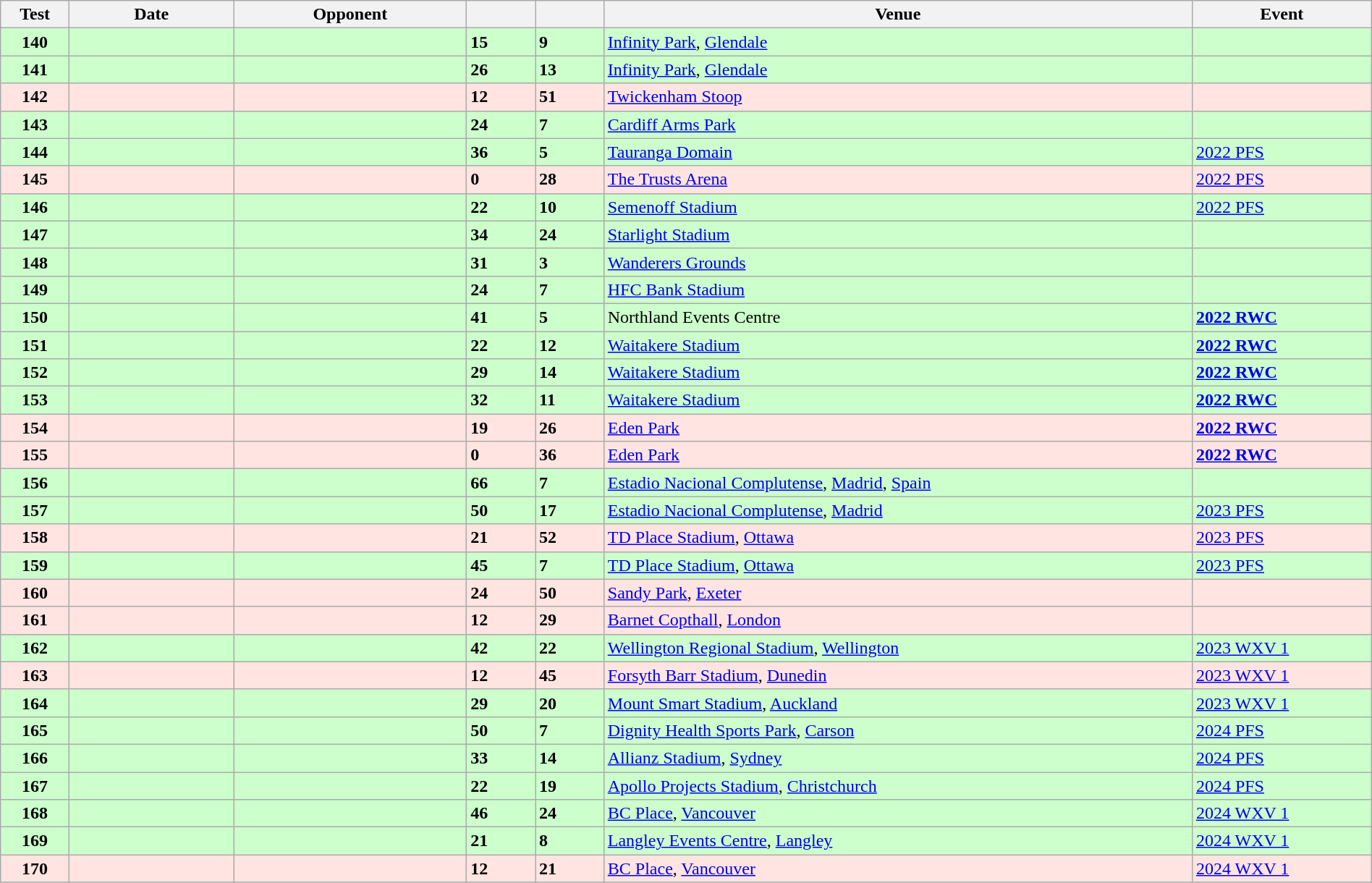<table class="wikitable sortable" style="width:100%">
<tr>
<th style="width:5%">Test</th>
<th style="width:12%">Date</th>
<th style="width:17%">Opponent</th>
<th style="width:5%"></th>
<th style="width:5%"></th>
<th>Venue</th>
<th>Event</th>
</tr>
<tr bgcolor=#ccffcc>
<td align="center"><strong>140</strong></td>
<td></td>
<td></td>
<td><strong>15</strong></td>
<td><strong>9</strong></td>
<td><a href='#'>Infinity Park</a>, <a href='#'>Glendale</a></td>
<td></td>
</tr>
<tr bgcolor=#ccffcc>
<td align="center"><strong>141</strong></td>
<td></td>
<td></td>
<td><strong>26</strong></td>
<td><strong>13</strong></td>
<td><a href='#'>Infinity Park</a>, <a href='#'>Glendale</a></td>
<td></td>
</tr>
<tr bgcolor=FFE4E1>
<td align="center"><strong>142</strong></td>
<td></td>
<td></td>
<td><strong>12</strong></td>
<td><strong>51</strong></td>
<td><a href='#'>Twickenham Stoop</a></td>
<td></td>
</tr>
<tr bgcolor=#ccffcc>
<td align="center"><strong>143</strong></td>
<td></td>
<td></td>
<td><strong>24</strong></td>
<td><strong>7</strong></td>
<td><a href='#'>Cardiff Arms Park</a></td>
<td></td>
</tr>
<tr bgcolor=#ccffcc>
<td align="center"><strong>144</strong></td>
<td></td>
<td></td>
<td><strong>36</strong></td>
<td><strong>5</strong></td>
<td><a href='#'>Tauranga Domain</a></td>
<td><a href='#'>2022 PFS</a></td>
</tr>
<tr bgcolor=FFE4E1>
<td align="center"><strong>145</strong></td>
<td></td>
<td></td>
<td><strong>0</strong></td>
<td><strong>28</strong></td>
<td><a href='#'>The Trusts Arena</a></td>
<td><a href='#'>2022 PFS</a></td>
</tr>
<tr bgcolor=#ccffcc>
<td align="center"><strong>146</strong></td>
<td></td>
<td></td>
<td><strong>22</strong></td>
<td><strong>10</strong></td>
<td><a href='#'>Semenoff Stadium</a></td>
<td><a href='#'>2022 PFS</a></td>
</tr>
<tr bgcolor=#ccffcc>
<td align="center"><strong>147</strong></td>
<td></td>
<td></td>
<td><strong>34</strong></td>
<td><strong>24</strong></td>
<td><a href='#'>Starlight Stadium</a></td>
<td></td>
</tr>
<tr bgcolor=#ccffcc>
<td align="center"><strong>148</strong></td>
<td></td>
<td></td>
<td><strong>31</strong></td>
<td><strong>3</strong></td>
<td><a href='#'>Wanderers Grounds</a></td>
<td></td>
</tr>
<tr bgcolor=#ccffcc>
<td align="center"><strong>149</strong></td>
<td></td>
<td></td>
<td><strong>24</strong></td>
<td><strong>7</strong></td>
<td><a href='#'>HFC Bank Stadium</a></td>
<td></td>
</tr>
<tr bgcolor=#ccffcc>
<td align="center"><strong>150</strong></td>
<td></td>
<td></td>
<td><strong>41</strong></td>
<td><strong>5</strong></td>
<td>Northland Events Centre</td>
<td><strong><a href='#'>2022 RWC</a></strong></td>
</tr>
<tr bgcolor=#ccffcc>
<td align="center"><strong>151</strong></td>
<td></td>
<td></td>
<td><strong>22</strong></td>
<td><strong>12</strong></td>
<td><a href='#'>Waitakere Stadium</a></td>
<td><strong><a href='#'>2022 RWC</a></strong></td>
</tr>
<tr bgcolor=#ccffcc>
<td align="center"><strong>152</strong></td>
<td></td>
<td></td>
<td><strong>29</strong></td>
<td><strong>14</strong></td>
<td><a href='#'>Waitakere Stadium</a></td>
<td><strong><a href='#'>2022 RWC</a></strong></td>
</tr>
<tr bgcolor=#ccffcc>
<td align="center"><strong>153</strong></td>
<td></td>
<td></td>
<td><strong>32</strong></td>
<td><strong>11</strong></td>
<td><a href='#'>Waitakere Stadium</a></td>
<td><strong><a href='#'>2022 RWC</a></strong></td>
</tr>
<tr bgcolor=FFE4E1>
<td align="center"><strong>154</strong></td>
<td></td>
<td></td>
<td><strong>19</strong></td>
<td><strong>26</strong></td>
<td><a href='#'>Eden Park</a></td>
<td><strong><a href='#'>2022 RWC</a></strong></td>
</tr>
<tr bgcolor=FFE4E1>
<td align="center"><strong>155</strong></td>
<td></td>
<td></td>
<td><strong>0</strong></td>
<td><strong>36</strong></td>
<td><a href='#'>Eden Park</a></td>
<td><strong><a href='#'>2022 RWC</a></strong></td>
</tr>
<tr bgcolor=#ccffcc>
<td align="center"><strong>156</strong></td>
<td></td>
<td></td>
<td><strong>66</strong></td>
<td><strong>7</strong></td>
<td><a href='#'>Estadio Nacional Complutense</a>, <a href='#'>Madrid</a>, <a href='#'>Spain</a></td>
<td></td>
</tr>
<tr bgcolor=#ccffcc>
<td align="center"><strong>157</strong></td>
<td></td>
<td></td>
<td><strong>50</strong></td>
<td><strong>17</strong></td>
<td><a href='#'>Estadio Nacional Complutense</a>, <a href='#'>Madrid</a></td>
<td><a href='#'>2023 PFS</a></td>
</tr>
<tr bgcolor=FFE4E1>
<td align="center"><strong>158</strong></td>
<td></td>
<td></td>
<td><strong>21</strong></td>
<td><strong>52</strong></td>
<td><a href='#'>TD Place Stadium</a>, <a href='#'>Ottawa</a></td>
<td><a href='#'>2023 PFS</a></td>
</tr>
<tr bgcolor=#ccffcc>
<td align="center"><strong>159</strong></td>
<td></td>
<td></td>
<td><strong>45</strong></td>
<td><strong>7</strong></td>
<td><a href='#'>TD Place Stadium</a>, <a href='#'>Ottawa</a></td>
<td><a href='#'>2023 PFS</a></td>
</tr>
<tr bgcolor=FFE4E1>
<td align="center"><strong>160</strong></td>
<td></td>
<td></td>
<td><strong>24</strong></td>
<td><strong>50</strong></td>
<td><a href='#'>Sandy Park</a>, <a href='#'>Exeter</a></td>
<td></td>
</tr>
<tr bgcolor=FFE4E1>
<td align="center"><strong>161</strong></td>
<td></td>
<td></td>
<td><strong>12</strong></td>
<td><strong>29</strong></td>
<td><a href='#'>Barnet Copthall</a>, <a href='#'>London</a></td>
<td></td>
</tr>
<tr bgcolor=#ccffcc>
<td align="center"><strong>162</strong></td>
<td></td>
<td></td>
<td><strong>42</strong></td>
<td><strong>22</strong></td>
<td><a href='#'>Wellington Regional Stadium</a>, <a href='#'>Wellington</a></td>
<td><a href='#'>2023 WXV 1</a></td>
</tr>
<tr bgcolor=FFE4E1>
<td align="center"><strong>163</strong></td>
<td></td>
<td></td>
<td><strong>12</strong></td>
<td><strong>45</strong></td>
<td><a href='#'>Forsyth Barr Stadium</a>, <a href='#'>Dunedin</a></td>
<td><a href='#'>2023 WXV 1</a></td>
</tr>
<tr bgcolor=#ccffcc>
<td align="center"><strong>164</strong></td>
<td></td>
<td></td>
<td><strong>29</strong></td>
<td><strong>20</strong></td>
<td><a href='#'>Mount Smart Stadium</a>, <a href='#'>Auckland</a></td>
<td><a href='#'>2023 WXV 1</a></td>
</tr>
<tr bgcolor=#ccffcc>
<td align="center"><strong>165</strong></td>
<td></td>
<td></td>
<td><strong>50</strong></td>
<td><strong>7</strong></td>
<td><a href='#'>Dignity Health Sports Park</a>, <a href='#'>Carson</a></td>
<td><a href='#'>2024 PFS</a></td>
</tr>
<tr bgcolor=#ccffcc>
<td align="center"><strong>166</strong></td>
<td></td>
<td></td>
<td><strong>33</strong></td>
<td><strong>14</strong></td>
<td><a href='#'>Allianz Stadium</a>, <a href='#'>Sydney</a></td>
<td><a href='#'>2024 PFS</a></td>
</tr>
<tr bgcolor=#ccffcc>
<td align="center"><strong>167</strong></td>
<td></td>
<td></td>
<td><strong>22</strong></td>
<td><strong>19</strong></td>
<td><a href='#'>Apollo Projects Stadium</a>, <a href='#'>Christchurch</a></td>
<td><a href='#'>2024 PFS</a></td>
</tr>
<tr bgcolor=#ccffcc>
<td align="center"><strong>168</strong></td>
<td></td>
<td></td>
<td><strong>46</strong></td>
<td><strong>24</strong></td>
<td><a href='#'>BC Place</a>, <a href='#'>Vancouver</a></td>
<td><a href='#'>2024 WXV 1</a></td>
</tr>
<tr bgcolor=#ccffcc>
<td align="center"><strong>169</strong></td>
<td></td>
<td></td>
<td><strong>21</strong></td>
<td><strong>8</strong></td>
<td><a href='#'>Langley Events Centre</a>, <a href='#'>Langley</a></td>
<td><a href='#'>2024 WXV 1</a></td>
</tr>
<tr bgcolor="FFE4E1">
<td align="center"><strong>170</strong></td>
<td></td>
<td></td>
<td><strong>12</strong></td>
<td><strong>21</strong></td>
<td><a href='#'>BC Place</a>, <a href='#'>Vancouver</a></td>
<td><a href='#'>2024 WXV 1</a></td>
</tr>
</table>
